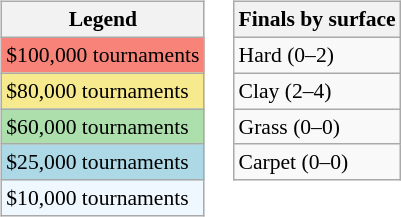<table>
<tr valign=top>
<td><br><table class=wikitable style=font-size:90%>
<tr>
<th>Legend</th>
</tr>
<tr style="background:#f88379;">
<td>$100,000 tournaments</td>
</tr>
<tr style="background:#f7e98e;">
<td>$80,000 tournaments</td>
</tr>
<tr style="background:#addfad;">
<td>$60,000 tournaments</td>
</tr>
<tr style="background:lightblue;">
<td>$25,000 tournaments</td>
</tr>
<tr style="background:#f0f8ff;">
<td>$10,000 tournaments</td>
</tr>
</table>
</td>
<td><br><table class=wikitable  style=font-size:90%>
<tr>
<th>Finals by surface</th>
</tr>
<tr>
<td>Hard (0–2)</td>
</tr>
<tr>
<td>Clay (2–4)</td>
</tr>
<tr>
<td>Grass (0–0)</td>
</tr>
<tr>
<td>Carpet (0–0)</td>
</tr>
</table>
</td>
</tr>
</table>
